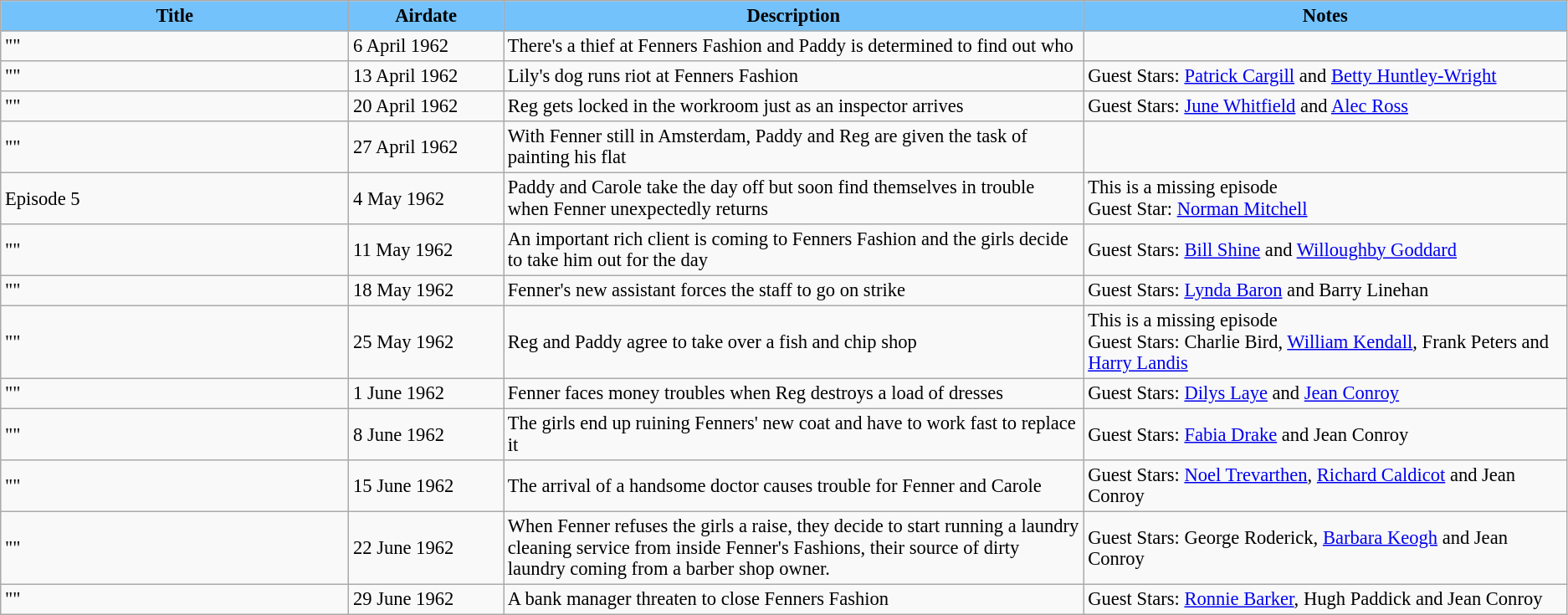<table class="wikitable" style="font-size:94%;">
<tr>
<th style="background:#73c2fb; width:18%;">Title</th>
<th style="background:#73c2fb; width:8%;">Airdate</th>
<th style="background:#73c2fb; width:30%;">Description</th>
<th style="background:#73c2fb; width:25%;">Notes</th>
</tr>
<tr>
<td>""</td>
<td>6 April 1962</td>
<td>There's a thief at Fenners Fashion and Paddy is determined to find out who</td>
<td></td>
</tr>
<tr>
<td>""</td>
<td>13 April 1962</td>
<td>Lily's dog runs riot at Fenners Fashion</td>
<td>Guest Stars: <a href='#'>Patrick Cargill</a> and <a href='#'>Betty Huntley-Wright</a></td>
</tr>
<tr>
<td>""</td>
<td>20 April 1962</td>
<td>Reg gets locked in the workroom just as an inspector arrives</td>
<td>Guest Stars: <a href='#'>June Whitfield</a> and <a href='#'>Alec Ross</a></td>
</tr>
<tr>
<td>""</td>
<td>27 April 1962</td>
<td>With Fenner still in Amsterdam, Paddy and Reg are given the task of painting his flat</td>
<td></td>
</tr>
<tr>
<td>Episode 5</td>
<td>4 May 1962</td>
<td>Paddy and Carole take the day off but soon find themselves in trouble when Fenner unexpectedly returns</td>
<td>This is a missing episode<br>Guest Star: <a href='#'>Norman Mitchell</a></td>
</tr>
<tr>
<td>""</td>
<td>11 May 1962</td>
<td>An important rich client is coming to Fenners Fashion and the girls decide to take him out for the day</td>
<td>Guest Stars: <a href='#'>Bill Shine</a> and <a href='#'>Willoughby Goddard</a></td>
</tr>
<tr>
<td>""</td>
<td>18 May 1962</td>
<td>Fenner's new assistant forces the staff to go on strike</td>
<td>Guest Stars: <a href='#'>Lynda Baron</a> and Barry Linehan</td>
</tr>
<tr>
<td>""</td>
<td>25 May 1962</td>
<td>Reg and Paddy agree to take over a fish and chip shop</td>
<td>This is a missing episode<br>Guest Stars: Charlie Bird, <a href='#'>William Kendall</a>, Frank Peters and <a href='#'>Harry Landis</a></td>
</tr>
<tr>
<td>""</td>
<td>1 June 1962</td>
<td>Fenner faces money troubles when Reg destroys a load of dresses</td>
<td>Guest Stars: <a href='#'>Dilys Laye</a> and <a href='#'>Jean Conroy</a></td>
</tr>
<tr>
<td>""</td>
<td>8 June 1962</td>
<td>The girls end up ruining Fenners' new coat and have to work fast to replace it</td>
<td>Guest Stars: <a href='#'>Fabia Drake</a> and Jean Conroy</td>
</tr>
<tr>
<td>""</td>
<td>15 June 1962</td>
<td>The arrival of a handsome doctor causes trouble for Fenner and Carole</td>
<td>Guest Stars: <a href='#'>Noel Trevarthen</a>, <a href='#'>Richard Caldicot</a> and Jean Conroy</td>
</tr>
<tr>
<td>""</td>
<td>22 June 1962</td>
<td>When Fenner refuses the girls a raise, they decide to start running a laundry cleaning service from inside Fenner's Fashions, their source of dirty laundry coming from a barber shop owner.</td>
<td>Guest Stars: George Roderick, <a href='#'>Barbara Keogh</a> and Jean Conroy</td>
</tr>
<tr>
<td>""</td>
<td>29 June 1962</td>
<td>A bank manager threaten to close Fenners Fashion</td>
<td>Guest Stars: <a href='#'>Ronnie Barker</a>, Hugh Paddick and Jean Conroy</td>
</tr>
</table>
